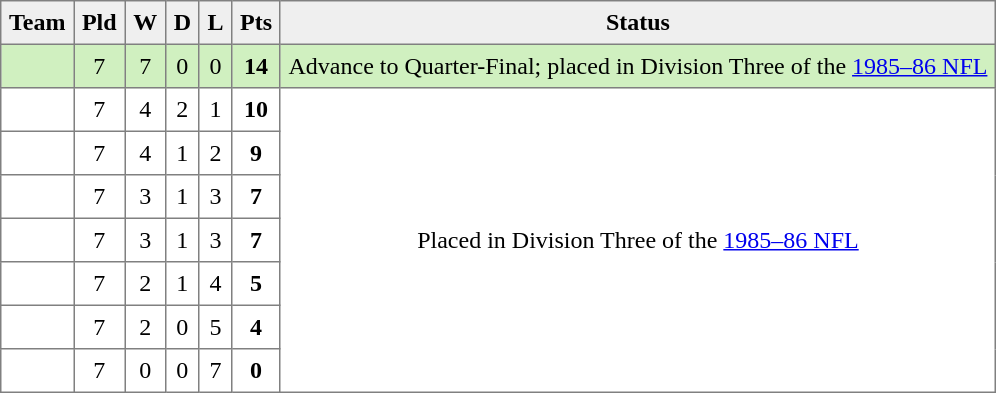<table style=border-collapse:collapse border=1 cellspacing=0 cellpadding=5>
<tr align=center bgcolor=#efefef>
<th>Team</th>
<th>Pld</th>
<th>W</th>
<th>D</th>
<th>L</th>
<th>Pts</th>
<th>Status</th>
</tr>
<tr align=center style="background:#D0F0C0;">
<td style="text-align:left;"> </td>
<td>7</td>
<td>7</td>
<td>0</td>
<td>0</td>
<td><strong>14</strong></td>
<td rowspan=1>Advance to Quarter-Final; placed in Division Three of the <a href='#'>1985–86 NFL</a></td>
</tr>
<tr align=center style="background:#FFFFFF;">
<td style="text-align:left;"> </td>
<td>7</td>
<td>4</td>
<td>2</td>
<td>1</td>
<td><strong>10</strong></td>
<td rowspan=7>Placed in Division Three of the <a href='#'>1985–86 NFL</a></td>
</tr>
<tr align=center style="background:#FFFFFF;">
<td style="text-align:left;"> </td>
<td>7</td>
<td>4</td>
<td>1</td>
<td>2</td>
<td><strong>9</strong></td>
</tr>
<tr align=center style="background:#FFFFFF;">
<td style="text-align:left;"> </td>
<td>7</td>
<td>3</td>
<td>1</td>
<td>3</td>
<td><strong>7</strong></td>
</tr>
<tr align=center style="background:#FFFFFF;">
<td style="text-align:left;"> </td>
<td>7</td>
<td>3</td>
<td>1</td>
<td>3</td>
<td><strong>7</strong></td>
</tr>
<tr align=center style="background:#FFFFFF;">
<td style="text-align:left;"> </td>
<td>7</td>
<td>2</td>
<td>1</td>
<td>4</td>
<td><strong>5</strong></td>
</tr>
<tr align=center style="background:#FFFFFF;">
<td style="text-align:left;"> </td>
<td>7</td>
<td>2</td>
<td>0</td>
<td>5</td>
<td><strong>4</strong></td>
</tr>
<tr align=center style="background:#FFFFFF;">
<td style="text-align:left;"> </td>
<td>7</td>
<td>0</td>
<td>0</td>
<td>7</td>
<td><strong>0</strong></td>
</tr>
</table>
